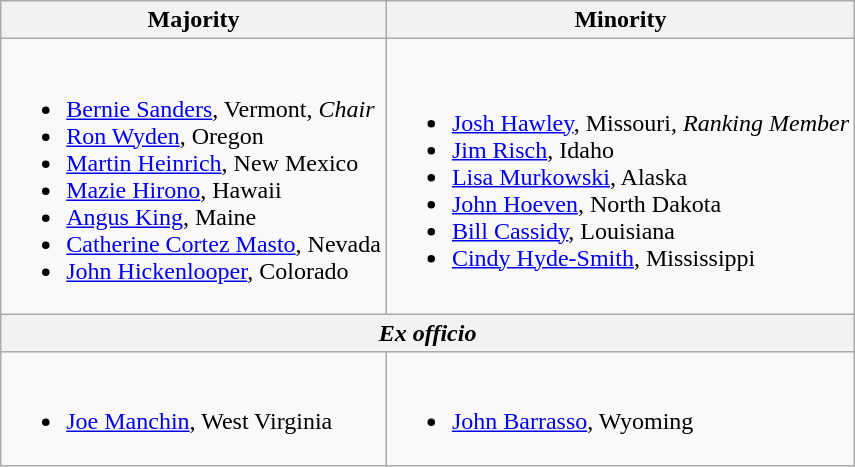<table class=wikitable>
<tr>
<th>Majority</th>
<th>Minority</th>
</tr>
<tr>
<td><br><ul><li><span><a href='#'>Bernie Sanders</a>, Vermont, <em>Chair</em></span></li><li><a href='#'>Ron Wyden</a>, Oregon</li><li><a href='#'>Martin Heinrich</a>, New Mexico</li><li><a href='#'>Mazie Hirono</a>, Hawaii</li><li><span><a href='#'>Angus King</a>, Maine</span></li><li><a href='#'>Catherine Cortez Masto</a>, Nevada</li><li><a href='#'>John Hickenlooper</a>, Colorado</li></ul></td>
<td><br><ul><li><a href='#'>Josh Hawley</a>, Missouri, <em>Ranking Member</em></li><li><a href='#'>Jim Risch</a>, Idaho</li><li><a href='#'>Lisa Murkowski</a>, Alaska</li><li><a href='#'>John Hoeven</a>, North Dakota</li><li><a href='#'>Bill Cassidy</a>, Louisiana</li><li><a href='#'>Cindy Hyde-Smith</a>, Mississippi</li></ul></td>
</tr>
<tr>
<th colspan=2><em>Ex officio</em></th>
</tr>
<tr>
<td><br><ul><li><span><a href='#'>Joe Manchin</a>, West Virginia</span></li></ul></td>
<td><br><ul><li><a href='#'>John Barrasso</a>, Wyoming</li></ul></td>
</tr>
</table>
